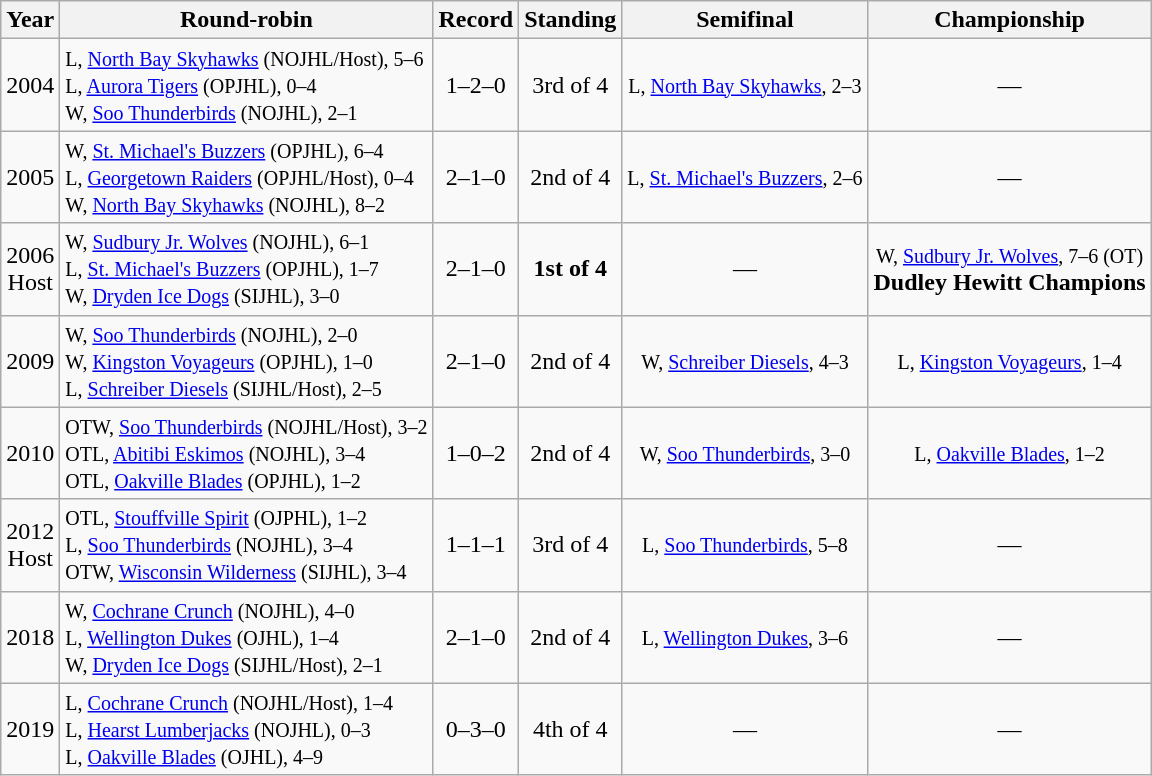<table class="wikitable" style="text-align:center">
<tr>
<th>Year</th>
<th>Round-robin</th>
<th>Record</th>
<th>Standing</th>
<th>Semifinal</th>
<th>Championship</th>
</tr>
<tr>
<td>2004</td>
<td align=left><small>L, <a href='#'>North Bay Skyhawks</a> (NOJHL/Host), 5–6<br>L, <a href='#'>Aurora Tigers</a> (OPJHL), 0–4<br>W, <a href='#'>Soo Thunderbirds</a> (NOJHL), 2–1</small></td>
<td>1–2–0</td>
<td>3rd of 4</td>
<td><small>L, <a href='#'>North Bay Skyhawks</a>, 2–3</small></td>
<td>—</td>
</tr>
<tr>
<td>2005</td>
<td align=left><small>W, <a href='#'>St. Michael's Buzzers</a> (OPJHL), 6–4<br>L, <a href='#'>Georgetown Raiders</a> (OPJHL/Host), 0–4<br>W, <a href='#'>North Bay Skyhawks</a> (NOJHL), 8–2</small></td>
<td>2–1–0</td>
<td>2nd of 4</td>
<td><small>L, <a href='#'>St. Michael's Buzzers</a>, 2–6</small></td>
<td>—</td>
</tr>
<tr>
<td>2006<br>Host</td>
<td align=left><small>W, <a href='#'>Sudbury Jr. Wolves</a> (NOJHL), 6–1<br>L, <a href='#'>St. Michael's Buzzers</a> (OPJHL), 1–7<br>W, <a href='#'>Dryden Ice Dogs</a> (SIJHL), 3–0</small></td>
<td>2–1–0</td>
<td><strong>1st of 4</strong></td>
<td>—</td>
<td><small>W, <a href='#'>Sudbury Jr. Wolves</a>, 7–6 (OT)</small><br><strong>Dudley Hewitt Champions</strong></td>
</tr>
<tr>
<td>2009</td>
<td align=left><small>W, <a href='#'>Soo Thunderbirds</a> (NOJHL), 2–0<br>W, <a href='#'>Kingston Voyageurs</a> (OPJHL), 1–0<br>L, <a href='#'>Schreiber Diesels</a> (SIJHL/Host), 2–5</small></td>
<td>2–1–0</td>
<td>2nd of 4</td>
<td><small>W, <a href='#'>Schreiber Diesels</a>, 4–3</small></td>
<td><small>L, <a href='#'>Kingston Voyageurs</a>, 1–4</small></td>
</tr>
<tr>
<td>2010</td>
<td align=left><small>OTW, <a href='#'>Soo Thunderbirds</a> (NOJHL/Host), 3–2<br>OTL, <a href='#'>Abitibi Eskimos</a> (NOJHL), 3–4<br>OTL, <a href='#'>Oakville Blades</a> (OPJHL), 1–2</small></td>
<td>1–0–2</td>
<td>2nd of 4</td>
<td><small>W, <a href='#'>Soo Thunderbirds</a>, 3–0</small></td>
<td><small>L, <a href='#'>Oakville Blades</a>, 1–2</small></td>
</tr>
<tr>
<td>2012<br>Host</td>
<td align=left><small>OTL, <a href='#'>Stouffville Spirit</a> (OJPHL), 1–2<br>L, <a href='#'>Soo Thunderbirds</a> (NOJHL), 3–4<br>OTW, <a href='#'>Wisconsin Wilderness</a> (SIJHL), 3–4</small></td>
<td>1–1–1</td>
<td>3rd of 4</td>
<td><small>L, <a href='#'>Soo Thunderbirds</a>, 5–8</small></td>
<td>—</td>
</tr>
<tr>
<td>2018</td>
<td align=left><small>W, <a href='#'>Cochrane Crunch</a> (NOJHL), 4–0<br>L, <a href='#'>Wellington Dukes</a> (OJHL), 1–4<br>W, <a href='#'>Dryden Ice Dogs</a> (SIJHL/Host), 2–1</small></td>
<td>2–1–0</td>
<td>2nd of 4</td>
<td><small>L, <a href='#'>Wellington Dukes</a>, 3–6</small></td>
<td>—</td>
</tr>
<tr>
<td>2019</td>
<td align=left><small>L, <a href='#'>Cochrane Crunch</a> (NOJHL/Host), 1–4<br>L, <a href='#'>Hearst Lumberjacks</a> (NOJHL), 0–3<br>L, <a href='#'>Oakville Blades</a> (OJHL), 4–9</small></td>
<td>0–3–0</td>
<td>4th of 4</td>
<td>—</td>
<td>—</td>
</tr>
</table>
